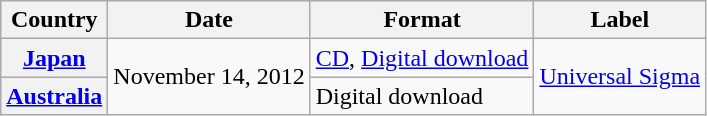<table class="wikitable plainrowheaders">
<tr>
<th scope="col">Country</th>
<th>Date</th>
<th>Format</th>
<th>Label</th>
</tr>
<tr>
<th scope="row" rowspan="1"><a href='#'>Japan</a></th>
<td rowspan="2">November 14, 2012</td>
<td><a href='#'>CD</a>, <a href='#'>Digital download</a></td>
<td rowspan="2"><a href='#'>Universal Sigma</a></td>
</tr>
<tr>
<th scope="row" rowspan="1"><a href='#'>Australia</a></th>
<td>Digital download</td>
</tr>
</table>
